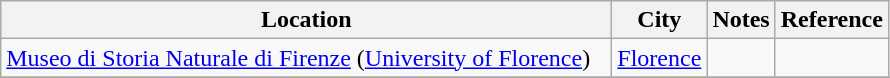<table class="wikitable">
<tr>
<th Width="400">Location</th>
<th>City</th>
<th>Notes</th>
<th>Reference</th>
</tr>
<tr>
<td><a href='#'>Museo di Storia Naturale di Firenze</a> (<a href='#'>University of Florence</a>)</td>
<td><a href='#'>Florence</a></td>
<td></td>
<td></td>
</tr>
<tr>
</tr>
</table>
